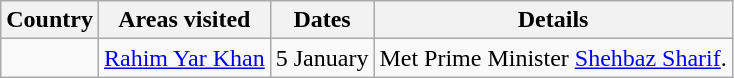<table class="wikitable sortable">
<tr>
<th>Country</th>
<th>Areas visited</th>
<th>Dates</th>
<th>Details</th>
</tr>
<tr>
<td></td>
<td><a href='#'>Rahim Yar Khan</a></td>
<td>5 January</td>
<td>Met Prime Minister <a href='#'>Shehbaz Sharif</a>.</td>
</tr>
</table>
